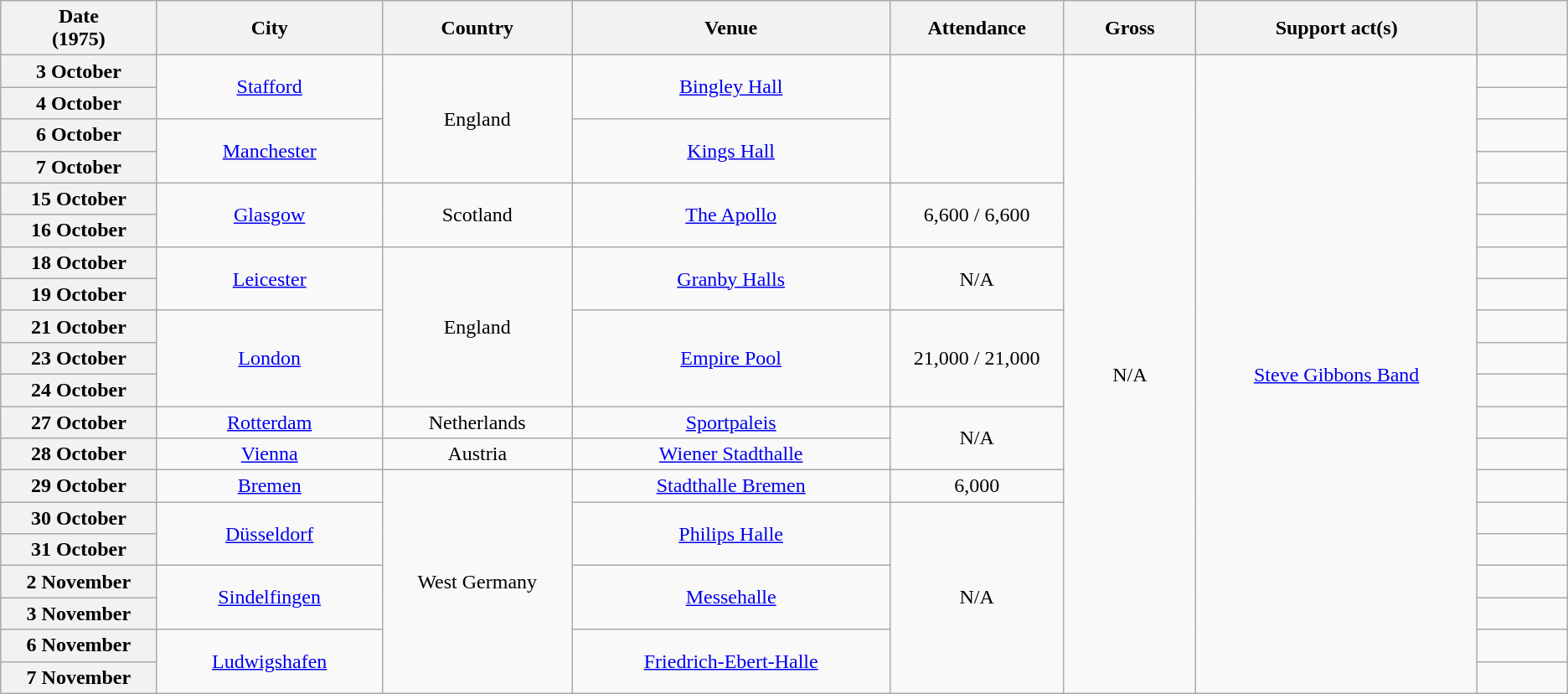<table class="wikitable plainrowheaders" style="text-align:center;">
<tr>
<th scope="col" style="width:8em;">Date<br>(1975)</th>
<th scope="col" style="width:12em;">City</th>
<th scope="col" style="width:10em;">Country</th>
<th scope="col" style="width:18em;">Venue</th>
<th scope="col" style="width:9em;">Attendance</th>
<th scope="col" style="width:7em;">Gross</th>
<th scope="col" style="width:16em;">Support act(s)</th>
<th scope="col" style="width:5em;" class="unsortable"></th>
</tr>
<tr>
<th scope="row">3 October</th>
<td rowspan="2"><a href='#'>Stafford</a></td>
<td rowspan="4">England</td>
<td rowspan="2"><a href='#'>Bingley Hall</a></td>
<td rowspan="4"></td>
<td rowspan="20">N/A</td>
<td rowspan="20"><a href='#'>Steve Gibbons Band</a></td>
<td></td>
</tr>
<tr>
<th scope="row">4 October</th>
<td></td>
</tr>
<tr>
<th scope="row">6 October</th>
<td rowspan="2"><a href='#'>Manchester</a></td>
<td rowspan="2"><a href='#'>Kings Hall</a></td>
<td></td>
</tr>
<tr>
<th scope="row">7 October</th>
<td></td>
</tr>
<tr>
<th scope="row">15 October</th>
<td rowspan="2"><a href='#'>Glasgow</a></td>
<td rowspan="2">Scotland</td>
<td rowspan="2"><a href='#'>The Apollo</a></td>
<td rowspan="2">6,600 / 6,600</td>
<td></td>
</tr>
<tr>
<th scope="row">16 October</th>
<td></td>
</tr>
<tr>
<th scope="row">18 October</th>
<td rowspan="2"><a href='#'>Leicester</a></td>
<td rowspan="5">England</td>
<td rowspan="2"><a href='#'>Granby Halls</a></td>
<td rowspan="2">N/A</td>
<td></td>
</tr>
<tr>
<th scope="row">19 October</th>
<td></td>
</tr>
<tr>
<th scope="row">21 October</th>
<td rowspan="3"><a href='#'>London</a></td>
<td rowspan="3"><a href='#'>Empire Pool</a></td>
<td rowspan="3">21,000 / 21,000</td>
<td></td>
</tr>
<tr>
<th scope="row">23 October</th>
<td></td>
</tr>
<tr>
<th scope="row">24 October</th>
<td></td>
</tr>
<tr>
<th scope="row">27 October</th>
<td><a href='#'>Rotterdam</a></td>
<td>Netherlands</td>
<td><a href='#'>Sportpaleis</a></td>
<td rowspan="2">N/A</td>
<td></td>
</tr>
<tr>
<th scope="row">28 October</th>
<td><a href='#'>Vienna</a></td>
<td>Austria</td>
<td><a href='#'>Wiener Stadthalle</a></td>
<td></td>
</tr>
<tr>
<th scope="row">29 October</th>
<td><a href='#'>Bremen</a></td>
<td rowspan="7">West Germany</td>
<td><a href='#'>Stadthalle Bremen</a></td>
<td>6,000</td>
<td></td>
</tr>
<tr>
<th scope="row">30 October</th>
<td rowspan="2"><a href='#'>Düsseldorf</a></td>
<td rowspan="2"><a href='#'>Philips Halle</a></td>
<td rowspan="7">N/A</td>
<td></td>
</tr>
<tr>
<th scope="row">31 October</th>
<td></td>
</tr>
<tr>
<th scope="row">2 November</th>
<td rowspan="2"><a href='#'>Sindelfingen</a></td>
<td rowspan="2"><a href='#'>Messehalle</a></td>
<td></td>
</tr>
<tr>
<th scope="row">3 November</th>
<td></td>
</tr>
<tr>
<th scope="row">6 November</th>
<td rowspan="2"><a href='#'>Ludwigshafen</a></td>
<td rowspan="2"><a href='#'>Friedrich-Ebert-Halle</a></td>
<td></td>
</tr>
<tr>
<th scope="row">7 November</th>
<td></td>
</tr>
</table>
